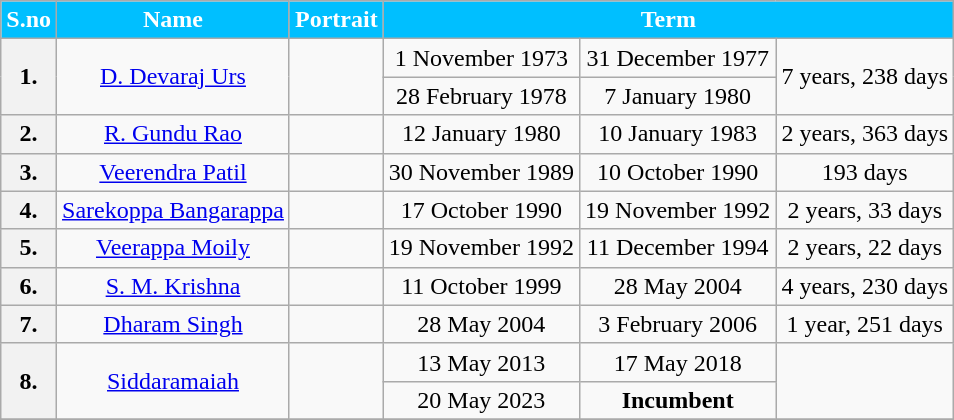<table class="wikitable sortable" style="text-align:center;">
<tr>
<th Style="background-color:#00BFFF; color:white">S.no</th>
<th Style="background-color:#00BFFF; color:white">Name</th>
<th Style="background-color:#00BFFF; color:white">Portrait</th>
<th Style="background-color:#00BFFF; color:white" colspan=3>Term</th>
</tr>
<tr>
<th rowspan=2>1.</th>
<td rowspan=2><a href='#'>D. Devaraj Urs</a></td>
<td rowspan=2></td>
<td>1 November 1973</td>
<td>31 December 1977</td>
<td rowspan=2>7 years, 238 days</td>
</tr>
<tr>
<td>28 February 1978</td>
<td>7 January 1980</td>
</tr>
<tr>
<th>2.</th>
<td><a href='#'>R. Gundu Rao</a></td>
<td></td>
<td>12 January 1980</td>
<td>10 January 1983</td>
<td>2 years, 363 days</td>
</tr>
<tr>
<th>3.</th>
<td><a href='#'>Veerendra Patil</a></td>
<td></td>
<td>30 November 1989</td>
<td>10 October 1990</td>
<td>193 days</td>
</tr>
<tr>
<th>4.</th>
<td><a href='#'>Sarekoppa Bangarappa</a></td>
<td></td>
<td>17 October 1990</td>
<td>19 November 1992</td>
<td>2 years, 33 days</td>
</tr>
<tr>
<th>5.</th>
<td><a href='#'>Veerappa Moily</a></td>
<td></td>
<td>19 November 1992</td>
<td>11 December 1994</td>
<td>2 years, 22 days</td>
</tr>
<tr>
<th>6.</th>
<td><a href='#'>S. M. Krishna</a></td>
<td></td>
<td>11 October 1999</td>
<td>28 May 2004</td>
<td>4 years, 230 days</td>
</tr>
<tr>
<th>7.</th>
<td><a href='#'>Dharam Singh</a></td>
<td></td>
<td>28 May 2004</td>
<td>3 February 2006</td>
<td>1 year, 251 days</td>
</tr>
<tr>
<th rowspan=2>8.</th>
<td rowspan=2><a href='#'>Siddaramaiah</a></td>
<td rowspan=2></td>
<td>13 May 2013</td>
<td>17 May 2018</td>
<td rowspan=2><strong></strong></td>
</tr>
<tr>
<td>20 May 2023</td>
<td><strong>Incumbent</strong></td>
</tr>
<tr>
</tr>
</table>
